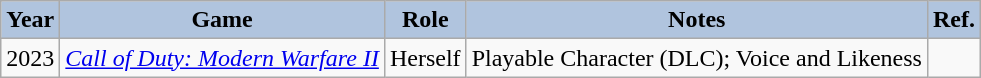<table class="wikitable">
<tr style="text-align:center;">
<th style="background:#B0C4DE;">Year</th>
<th style="background:#B0C4DE;">Game</th>
<th style="background:#B0C4DE;">Role</th>
<th style="background:#B0C4DE;">Notes</th>
<th style="background:#B0C4DE;">Ref.</th>
</tr>
<tr>
<td>2023</td>
<td><em><a href='#'>Call of Duty: Modern Warfare II</a></em></td>
<td>Herself</td>
<td>Playable Character (DLC); Voice and Likeness</td>
<td></td>
</tr>
</table>
